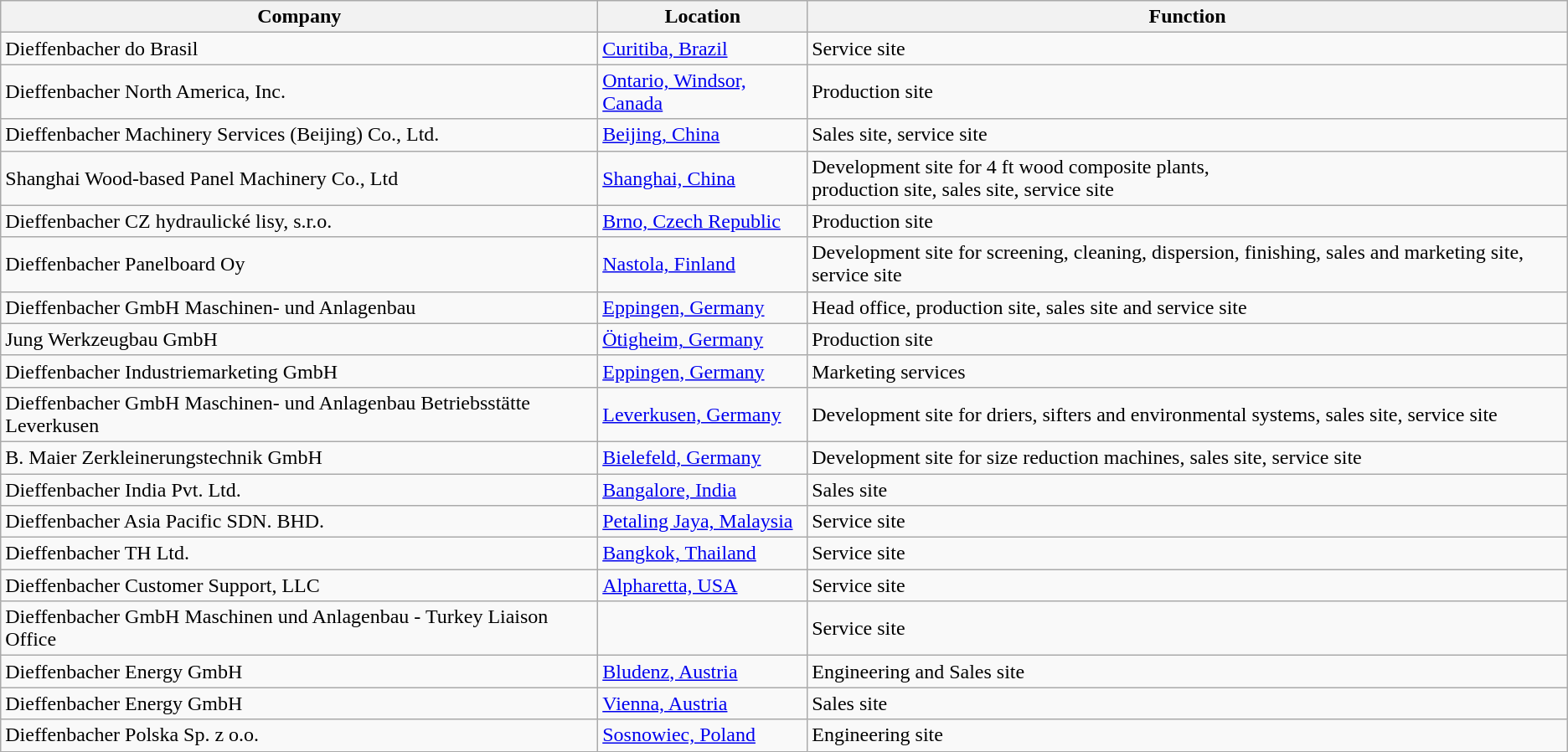<table class="wikitable sortable mw-collapsible">
<tr>
<th>Company</th>
<th>Location</th>
<th>Function</th>
</tr>
<tr>
<td>Dieffenbacher do Brasil</td>
<td><a href='#'>Curitiba, Brazil</a></td>
<td>Service site</td>
</tr>
<tr>
<td>Dieffenbacher North America, Inc.</td>
<td><a href='#'>Ontario, Windsor, Canada</a></td>
<td>Production site</td>
</tr>
<tr>
<td>Dieffenbacher Machinery Services (Beijing) Co., Ltd.</td>
<td><a href='#'>Beijing, China</a></td>
<td>Sales site, service site</td>
</tr>
<tr>
<td>Shanghai Wood-based Panel Machinery Co., Ltd</td>
<td><a href='#'>Shanghai, China</a></td>
<td>Development site for 4 ft wood composite plants,<br>production site, sales site, service site</td>
</tr>
<tr>
<td>Dieffenbacher CZ hydraulické lisy, s.r.o.</td>
<td><a href='#'>Brno, Czech Republic</a></td>
<td>Production site</td>
</tr>
<tr>
<td>Dieffenbacher Panelboard Oy</td>
<td><a href='#'>Nastola, Finland</a></td>
<td>Development site for screening, cleaning, dispersion, finishing, sales and marketing site, service site</td>
</tr>
<tr>
<td>Dieffenbacher GmbH Maschinen- und Anlagenbau</td>
<td><a href='#'>Eppingen, Germany</a></td>
<td>Head office, production site, sales site and service site</td>
</tr>
<tr>
<td>Jung Werkzeugbau GmbH</td>
<td><a href='#'>Ötigheim, Germany</a></td>
<td>Production site</td>
</tr>
<tr>
<td>Dieffenbacher Industriemarketing GmbH</td>
<td><a href='#'>Eppingen, Germany</a></td>
<td>Marketing services</td>
</tr>
<tr>
<td>Dieffenbacher GmbH Maschinen- und Anlagenbau Betriebsstätte Leverkusen</td>
<td><a href='#'>Leverkusen, Germany</a></td>
<td>Development site for driers, sifters and environmental systems, sales site, service site</td>
</tr>
<tr>
<td>B. Maier Zerkleinerungstechnik GmbH</td>
<td><a href='#'>Bielefeld, Germany</a></td>
<td>Development site for size reduction machines, sales site, service site</td>
</tr>
<tr>
<td>Dieffenbacher India Pvt. Ltd.</td>
<td><a href='#'>Bangalore, India</a></td>
<td>Sales site</td>
</tr>
<tr>
<td>Dieffenbacher Asia Pacific SDN. BHD.</td>
<td><a href='#'>Petaling Jaya, Malaysia</a></td>
<td>Service site</td>
</tr>
<tr>
<td>Dieffenbacher TH Ltd.</td>
<td><a href='#'>Bangkok, Thailand</a></td>
<td>Service site</td>
</tr>
<tr>
<td>Dieffenbacher Customer Support, LLC</td>
<td><a href='#'>Alpharetta, USA</a></td>
<td>Service site</td>
</tr>
<tr>
<td>Dieffenbacher GmbH Maschinen und Anlagenbau - Turkey Liaison Office</td>
<td></td>
<td>Service site</td>
</tr>
<tr>
<td>Dieffenbacher Energy GmbH</td>
<td><a href='#'>Bludenz, Austria</a></td>
<td>Engineering and Sales site</td>
</tr>
<tr>
<td>Dieffenbacher Energy GmbH</td>
<td><a href='#'>Vienna, Austria</a></td>
<td>Sales site</td>
</tr>
<tr>
<td>Dieffenbacher Polska Sp. z o.o.</td>
<td><a href='#'>Sosnowiec, Poland</a></td>
<td>Engineering site</td>
</tr>
</table>
